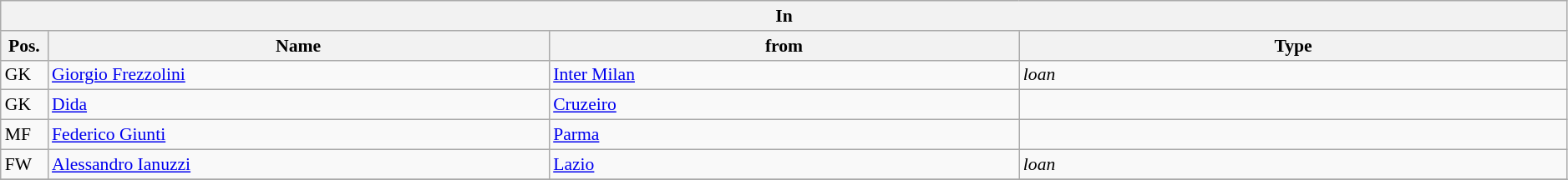<table class="wikitable" style="font-size:90%;width:99%;">
<tr>
<th colspan="4">In</th>
</tr>
<tr>
<th width=3%>Pos.</th>
<th width=32%>Name</th>
<th width=30%>from</th>
<th width=35%>Type</th>
</tr>
<tr>
<td>GK</td>
<td><a href='#'>Giorgio Frezzolini</a></td>
<td><a href='#'>Inter Milan</a></td>
<td><em>loan</em></td>
</tr>
<tr>
<td>GK</td>
<td><a href='#'>Dida</a></td>
<td><a href='#'>Cruzeiro</a></td>
<td></td>
</tr>
<tr>
<td>MF</td>
<td><a href='#'>Federico Giunti</a></td>
<td><a href='#'>Parma</a></td>
<td></td>
</tr>
<tr>
<td>FW</td>
<td><a href='#'>Alessandro Ianuzzi</a></td>
<td><a href='#'>Lazio</a></td>
<td><em>loan</em></td>
</tr>
<tr>
</tr>
</table>
